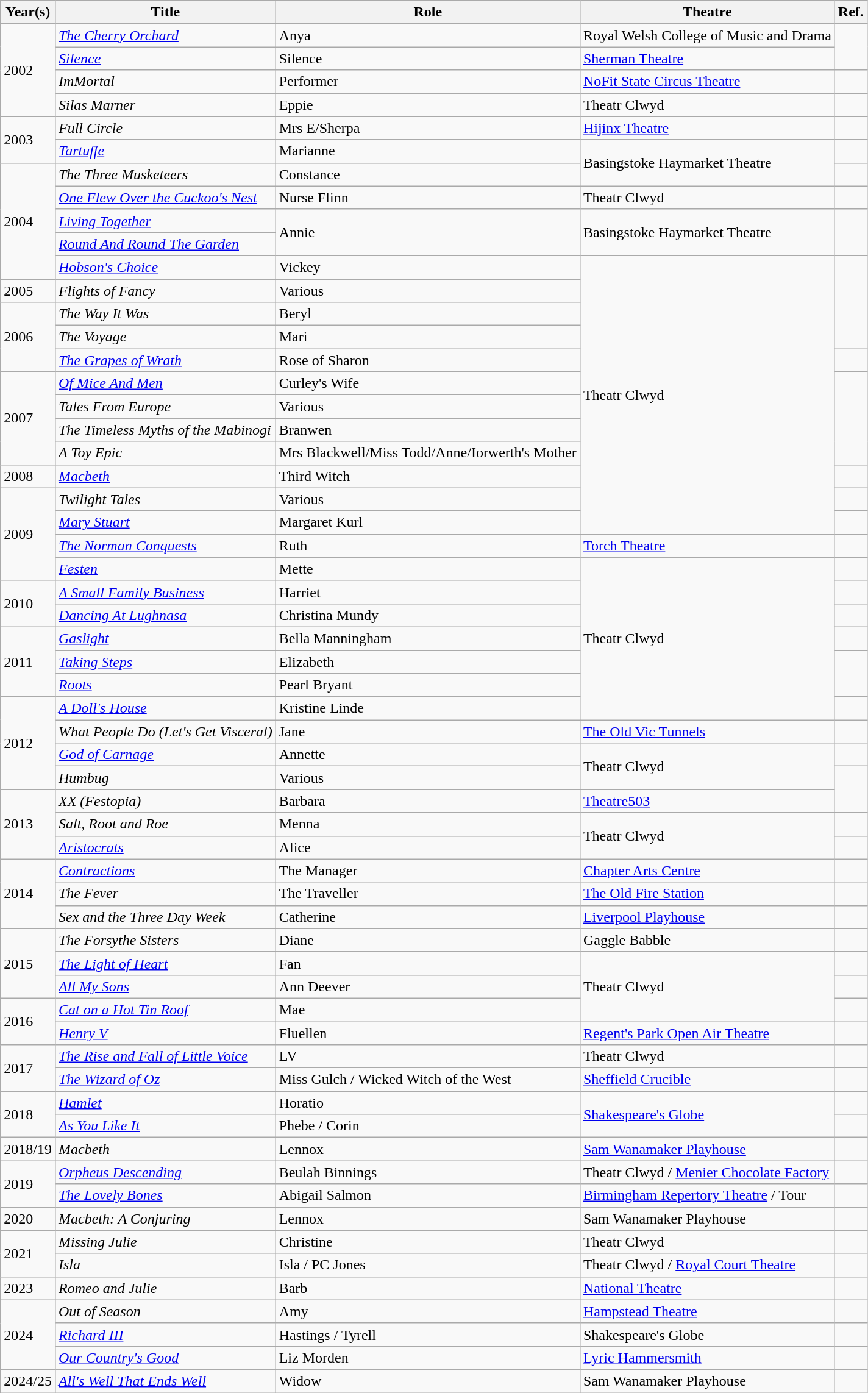<table class="wikitable">
<tr>
<th>Year(s)</th>
<th>Title</th>
<th>Role</th>
<th>Theatre</th>
<th>Ref.</th>
</tr>
<tr>
<td rowspan="4">2002</td>
<td><em><a href='#'>The Cherry Orchard</a></em></td>
<td>Anya</td>
<td>Royal Welsh College of Music and Drama</td>
<td rowspan="2"></td>
</tr>
<tr>
<td><em><a href='#'>Silence</a></em></td>
<td>Silence</td>
<td><a href='#'>Sherman Theatre</a></td>
</tr>
<tr>
<td><em>ImMortal</em></td>
<td>Performer</td>
<td><a href='#'>NoFit State Circus Theatre</a></td>
<td></td>
</tr>
<tr>
<td><em>Silas Marner</em></td>
<td>Eppie</td>
<td>Theatr Clwyd</td>
<td></td>
</tr>
<tr>
<td rowspan="2">2003</td>
<td><em>Full Circle</em></td>
<td>Mrs E/Sherpa</td>
<td><a href='#'>Hijinx Theatre</a></td>
<td></td>
</tr>
<tr>
<td><em><a href='#'>Tartuffe</a></em></td>
<td>Marianne</td>
<td rowspan="2">Basingstoke Haymarket Theatre</td>
<td></td>
</tr>
<tr>
<td rowspan="5">2004</td>
<td><em>The Three Musketeers</em></td>
<td>Constance</td>
<td></td>
</tr>
<tr>
<td><a href='#'><em>One Flew Over the Cuckoo's Nest</em></a></td>
<td>Nurse Flinn</td>
<td>Theatr Clwyd</td>
<td></td>
</tr>
<tr>
<td><em><a href='#'>Living Together</a></em></td>
<td rowspan="2">Annie</td>
<td rowspan="2">Basingstoke Haymarket Theatre</td>
<td rowspan="2"></td>
</tr>
<tr>
<td><em><a href='#'>Round And Round The Garden</a></em></td>
</tr>
<tr>
<td><em><a href='#'>Hobson's Choice</a></em></td>
<td>Vickey</td>
<td rowspan="12">Theatr Clwyd</td>
<td rowspan="4"></td>
</tr>
<tr>
<td>2005</td>
<td><em>Flights of Fancy</em></td>
<td>Various</td>
</tr>
<tr>
<td rowspan="3">2006</td>
<td><em>The Way It Was</em></td>
<td>Beryl</td>
</tr>
<tr>
<td><em>The Voyage</em></td>
<td>Mari</td>
</tr>
<tr>
<td><em><a href='#'>The Grapes of Wrath</a></em></td>
<td>Rose of Sharon</td>
<td></td>
</tr>
<tr>
<td rowspan="4">2007</td>
<td><em><a href='#'>Of Mice And Men</a></em></td>
<td>Curley's Wife</td>
<td rowspan="4"></td>
</tr>
<tr>
<td><em>Tales From Europe</em></td>
<td>Various</td>
</tr>
<tr>
<td><em>The Timeless Myths of the Mabinogi</em></td>
<td>Branwen</td>
</tr>
<tr>
<td><em>A Toy Epic</em></td>
<td>Mrs Blackwell/Miss Todd/Anne/Iorwerth's Mother</td>
</tr>
<tr>
<td>2008</td>
<td><em><a href='#'>Macbeth</a></em></td>
<td>Third Witch</td>
<td></td>
</tr>
<tr>
<td rowspan="4">2009</td>
<td><em>Twilight Tales</em></td>
<td>Various</td>
<td></td>
</tr>
<tr>
<td><em><a href='#'>Mary Stuart</a></em></td>
<td>Margaret Kurl</td>
<td></td>
</tr>
<tr>
<td><em><a href='#'>The Norman Conquests</a></em></td>
<td>Ruth</td>
<td><a href='#'>Torch Theatre</a></td>
<td></td>
</tr>
<tr>
<td><em><a href='#'>Festen</a></em></td>
<td>Mette</td>
<td rowspan="7">Theatr Clwyd</td>
<td></td>
</tr>
<tr>
<td rowspan="2">2010</td>
<td><em><a href='#'>A Small Family Business</a></em></td>
<td>Harriet</td>
<td></td>
</tr>
<tr>
<td><em><a href='#'>Dancing At Lughnasa</a></em></td>
<td>Christina Mundy</td>
<td></td>
</tr>
<tr>
<td rowspan="3">2011</td>
<td><em><a href='#'>Gaslight</a></em></td>
<td>Bella Manningham</td>
<td></td>
</tr>
<tr>
<td><em><a href='#'>Taking Steps</a></em></td>
<td>Elizabeth</td>
<td rowspan="2"></td>
</tr>
<tr>
<td><em><a href='#'>Roots</a></em></td>
<td>Pearl Bryant</td>
</tr>
<tr>
<td rowspan="4">2012</td>
<td><em><a href='#'>A Doll's House</a></em></td>
<td>Kristine Linde</td>
<td></td>
</tr>
<tr>
<td><em>What People Do (Let's Get Visceral)</em></td>
<td>Jane</td>
<td><a href='#'>The Old Vic Tunnels</a></td>
<td></td>
</tr>
<tr>
<td><em><a href='#'>God of Carnage</a></em></td>
<td>Annette</td>
<td rowspan="2">Theatr Clwyd</td>
<td></td>
</tr>
<tr>
<td><em>Humbug</em></td>
<td>Various</td>
<td rowspan="2"></td>
</tr>
<tr>
<td rowspan="3">2013</td>
<td><em>XX (Festopia)</em></td>
<td>Barbara</td>
<td><a href='#'>Theatre503</a></td>
</tr>
<tr>
<td><em>Salt, Root and Roe</em></td>
<td>Menna</td>
<td rowspan="2">Theatr Clwyd</td>
<td></td>
</tr>
<tr>
<td><em><a href='#'>Aristocrats</a></em></td>
<td>Alice</td>
<td></td>
</tr>
<tr>
<td rowspan="3">2014</td>
<td><em><a href='#'>Contractions</a></em></td>
<td>The Manager</td>
<td><a href='#'>Chapter Arts Centre</a></td>
<td></td>
</tr>
<tr>
<td><em>The Fever</em></td>
<td>The Traveller</td>
<td><a href='#'>The Old Fire Station</a></td>
<td></td>
</tr>
<tr>
<td><em>Sex and the Three Day Week</em></td>
<td>Catherine</td>
<td><a href='#'>Liverpool Playhouse</a></td>
<td></td>
</tr>
<tr>
<td rowspan="3">2015</td>
<td><em>The Forsythe Sisters</em></td>
<td>Diane</td>
<td>Gaggle Babble</td>
<td></td>
</tr>
<tr>
<td><em><a href='#'>The Light of Heart</a></em></td>
<td>Fan</td>
<td rowspan="3">Theatr Clwyd</td>
<td></td>
</tr>
<tr>
<td><em><a href='#'>All My Sons</a></em></td>
<td>Ann Deever</td>
<td></td>
</tr>
<tr>
<td rowspan="2">2016</td>
<td><em><a href='#'>Cat on a Hot Tin Roof</a></em></td>
<td>Mae</td>
<td></td>
</tr>
<tr>
<td><em><a href='#'>Henry V</a></em></td>
<td>Fluellen</td>
<td><a href='#'>Regent's Park Open Air Theatre</a></td>
<td></td>
</tr>
<tr>
<td rowspan="2">2017</td>
<td><em><a href='#'>The Rise and Fall of Little Voice</a></em></td>
<td>LV</td>
<td>Theatr Clwyd</td>
<td></td>
</tr>
<tr>
<td><em><a href='#'>The Wizard of Oz</a></em></td>
<td>Miss Gulch / Wicked Witch of the West</td>
<td><a href='#'>Sheffield Crucible</a></td>
<td></td>
</tr>
<tr>
<td rowspan="2">2018</td>
<td><em><a href='#'>Hamlet</a></em></td>
<td>Horatio</td>
<td rowspan="2"><a href='#'>Shakespeare's Globe</a></td>
<td></td>
</tr>
<tr>
<td><em><a href='#'>As You Like It</a></em></td>
<td>Phebe / Corin</td>
<td></td>
</tr>
<tr>
<td>2018/19</td>
<td><em>Macbeth</em></td>
<td>Lennox</td>
<td><a href='#'>Sam Wanamaker Playhouse</a></td>
<td></td>
</tr>
<tr>
<td rowspan="2">2019</td>
<td><em><a href='#'>Orpheus Descending</a></em></td>
<td>Beulah Binnings</td>
<td>Theatr Clwyd / <a href='#'>Menier Chocolate Factory</a></td>
<td></td>
</tr>
<tr>
<td><em><a href='#'>The Lovely Bones</a></em></td>
<td>Abigail Salmon</td>
<td><a href='#'>Birmingham Repertory Theatre</a> / Tour</td>
<td></td>
</tr>
<tr>
<td>2020</td>
<td><em>Macbeth: A Conjuring</em></td>
<td>Lennox</td>
<td>Sam Wanamaker Playhouse</td>
<td></td>
</tr>
<tr>
<td rowspan="2">2021</td>
<td><em>Missing Julie</em></td>
<td>Christine</td>
<td>Theatr Clwyd</td>
<td></td>
</tr>
<tr>
<td><em>Isla</em></td>
<td>Isla / PC Jones</td>
<td>Theatr Clwyd / <a href='#'>Royal Court Theatre</a></td>
<td></td>
</tr>
<tr>
<td>2023</td>
<td><em>Romeo and Julie</em></td>
<td>Barb</td>
<td><a href='#'>National Theatre</a></td>
<td></td>
</tr>
<tr>
<td rowspan="3">2024</td>
<td><em>Out of Season</em></td>
<td>Amy</td>
<td><a href='#'>Hampstead Theatre</a></td>
<td></td>
</tr>
<tr>
<td><a href='#'><em>Richard III</em></a></td>
<td>Hastings / Tyrell</td>
<td>Shakespeare's Globe</td>
<td></td>
</tr>
<tr>
<td><em><a href='#'>Our Country's Good</a></em></td>
<td>Liz Morden</td>
<td><a href='#'>Lyric Hammersmith</a></td>
<td></td>
</tr>
<tr>
<td>2024/25</td>
<td><em><a href='#'>All's Well That Ends Well</a></em></td>
<td>Widow</td>
<td>Sam Wanamaker Playhouse</td>
<td></td>
</tr>
</table>
